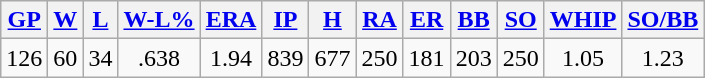<table class="wikitable">
<tr>
<th><a href='#'>GP</a></th>
<th><a href='#'>W</a></th>
<th><a href='#'>L</a></th>
<th><a href='#'>W-L%</a></th>
<th><a href='#'>ERA</a></th>
<th><a href='#'>IP</a></th>
<th><a href='#'>H</a></th>
<th><a href='#'>RA</a></th>
<th><a href='#'>ER</a></th>
<th><a href='#'>BB</a></th>
<th><a href='#'>SO</a></th>
<th><a href='#'>WHIP</a></th>
<th><a href='#'>SO/BB</a></th>
</tr>
<tr align=center>
<td>126</td>
<td>60</td>
<td>34</td>
<td>.638</td>
<td>1.94</td>
<td>839</td>
<td>677</td>
<td>250</td>
<td>181</td>
<td>203</td>
<td>250</td>
<td>1.05</td>
<td>1.23</td>
</tr>
</table>
